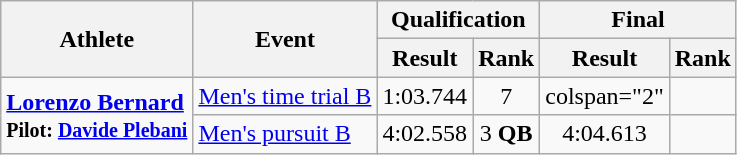<table class=wikitable>
<tr>
<th rowspan="2">Athlete</th>
<th rowspan="2">Event</th>
<th colspan="2">Qualification</th>
<th colspan="2">Final</th>
</tr>
<tr>
<th>Result</th>
<th>Rank</th>
<th>Result</th>
<th>Rank</th>
</tr>
<tr align=center>
<td align=left rowspan=2><strong><a href='#'>Lorenzo Bernard</a><br><small>Pilot: <a href='#'>Davide Plebani</a></small></strong></td>
<td align=left><a href='#'>Men's time trial B</a></td>
<td>1:03.744</td>
<td rowspan="1">7</td>
<td>colspan="2" </td>
</tr>
<tr align=center>
<td align=left><a href='#'>Men's pursuit B</a></td>
<td>4:02.558</td>
<td>3 <strong>QB</strong></td>
<td>4:04.613</td>
<td></td>
</tr>
</table>
